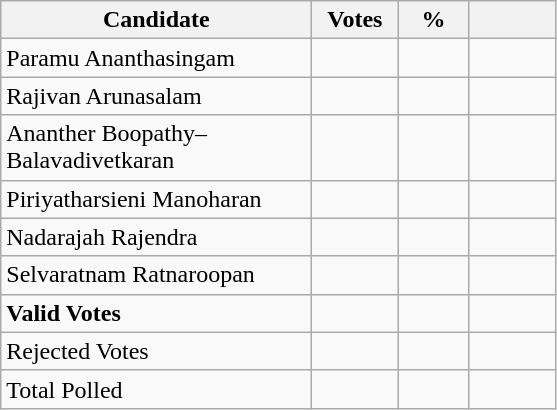<table class="wikitable" border="1" style="text-align:right;">
<tr>
<th align=left width="200">Candidate</th>
<th align=left width="50">Votes</th>
<th align=left width="40">%</th>
<th align=left width="50"></th>
</tr>
<tr>
<td align=left>Paramu Ananthasingam</td>
<td></td>
<td></td>
<td></td>
</tr>
<tr>
<td align=left>Rajivan Arunasalam</td>
<td></td>
<td></td>
<td></td>
</tr>
<tr>
<td align=left>Ananther Boopathy–Balavadivetkaran</td>
<td></td>
<td></td>
<td></td>
</tr>
<tr>
<td align=left>Piriyatharsieni Manoharan</td>
<td></td>
<td></td>
<td></td>
</tr>
<tr>
<td align=left>Nadarajah Rajendra</td>
<td></td>
<td></td>
<td></td>
</tr>
<tr>
<td align=left>Selvaratnam Ratnaroopan</td>
<td></td>
<td></td>
<td></td>
</tr>
<tr>
<td align=left><strong>Valid Votes</strong></td>
<td></td>
<td></td>
<td></td>
</tr>
<tr>
<td align=left>Rejected Votes</td>
<td></td>
<td></td>
<td></td>
</tr>
<tr>
<td align=left>Total Polled</td>
<td></td>
<td></td>
<td></td>
</tr>
</table>
